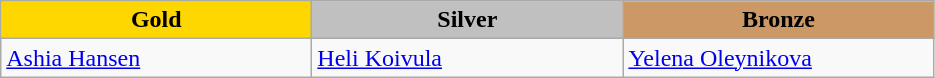<table class="wikitable" style="text-align:left">
<tr align="center">
<td width=200 bgcolor=gold><strong>Gold</strong></td>
<td width=200 bgcolor=silver><strong>Silver</strong></td>
<td width=200 bgcolor=CC9966><strong>Bronze</strong></td>
</tr>
<tr>
<td><a href='#'>Ashia Hansen</a><br><em></em></td>
<td><a href='#'>Heli Koivula</a><br><em></em></td>
<td><a href='#'>Yelena Oleynikova</a><br><em></em></td>
</tr>
</table>
